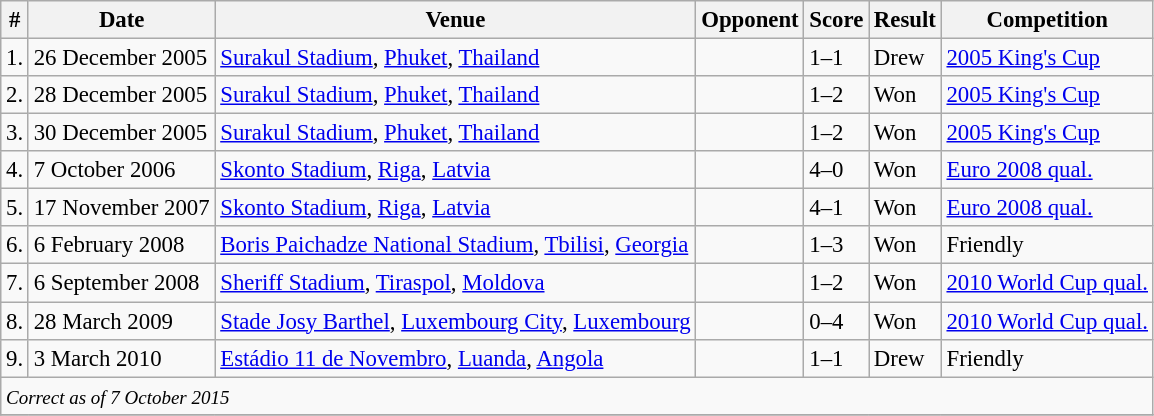<table class="wikitable" style="font-size:95%;">
<tr>
<th>#</th>
<th>Date</th>
<th>Venue</th>
<th>Opponent</th>
<th>Score</th>
<th>Result</th>
<th>Competition</th>
</tr>
<tr>
<td>1.</td>
<td>26 December 2005</td>
<td><a href='#'>Surakul Stadium</a>, <a href='#'>Phuket</a>, <a href='#'>Thailand</a></td>
<td></td>
<td>1–1</td>
<td>Drew</td>
<td><a href='#'>2005 King's Cup</a></td>
</tr>
<tr>
<td>2.</td>
<td>28 December 2005</td>
<td><a href='#'>Surakul Stadium</a>, <a href='#'>Phuket</a>, <a href='#'>Thailand</a></td>
<td></td>
<td>1–2</td>
<td>Won</td>
<td><a href='#'>2005 King's Cup</a></td>
</tr>
<tr>
<td>3.</td>
<td>30 December 2005</td>
<td><a href='#'>Surakul Stadium</a>, <a href='#'>Phuket</a>, <a href='#'>Thailand</a></td>
<td></td>
<td>1–2</td>
<td>Won</td>
<td><a href='#'>2005 King's Cup</a></td>
</tr>
<tr>
<td>4.</td>
<td>7 October 2006</td>
<td><a href='#'>Skonto Stadium</a>, <a href='#'>Riga</a>, <a href='#'>Latvia</a></td>
<td></td>
<td>4–0</td>
<td>Won</td>
<td><a href='#'>Euro 2008 qual.</a></td>
</tr>
<tr>
<td>5.</td>
<td>17 November 2007</td>
<td><a href='#'>Skonto Stadium</a>, <a href='#'>Riga</a>, <a href='#'>Latvia</a></td>
<td></td>
<td>4–1</td>
<td>Won</td>
<td><a href='#'>Euro 2008 qual.</a></td>
</tr>
<tr>
<td>6.</td>
<td>6 February 2008</td>
<td><a href='#'>Boris Paichadze National Stadium</a>, <a href='#'>Tbilisi</a>, <a href='#'>Georgia</a></td>
<td></td>
<td>1–3</td>
<td>Won</td>
<td>Friendly</td>
</tr>
<tr>
<td>7.</td>
<td>6 September 2008</td>
<td><a href='#'>Sheriff Stadium</a>, <a href='#'>Tiraspol</a>, <a href='#'>Moldova</a></td>
<td></td>
<td>1–2</td>
<td>Won</td>
<td><a href='#'>2010 World Cup qual.</a></td>
</tr>
<tr>
<td>8.</td>
<td>28 March 2009</td>
<td><a href='#'>Stade Josy Barthel</a>, <a href='#'>Luxembourg City</a>, <a href='#'>Luxembourg</a></td>
<td></td>
<td>0–4</td>
<td>Won</td>
<td><a href='#'>2010 World Cup qual.</a></td>
</tr>
<tr>
<td>9.</td>
<td>3 March 2010</td>
<td><a href='#'>Estádio 11 de Novembro</a>, <a href='#'>Luanda</a>, <a href='#'>Angola</a></td>
<td></td>
<td>1–1</td>
<td>Drew</td>
<td>Friendly</td>
</tr>
<tr>
<td colspan="12"><small><em>Correct as of 7 October 2015</em></small></td>
</tr>
<tr>
</tr>
</table>
